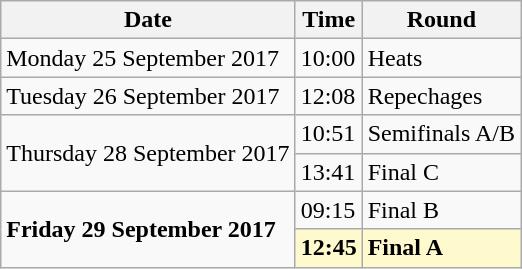<table class="wikitable">
<tr>
<th>Date</th>
<th>Time</th>
<th>Round</th>
</tr>
<tr>
<td>Monday 25 September 2017</td>
<td>10:00</td>
<td>Heats</td>
</tr>
<tr>
<td>Tuesday 26 September 2017</td>
<td>12:08</td>
<td>Repechages</td>
</tr>
<tr>
<td rowspan=2>Thursday 28 September 2017</td>
<td>10:51</td>
<td>Semifinals A/B</td>
</tr>
<tr>
<td>13:41</td>
<td>Final C</td>
</tr>
<tr>
<td rowspan=2><strong>Friday 29 September 2017</strong></td>
<td>09:15</td>
<td>Final B</td>
</tr>
<tr>
<td style=background:lemonchiffon><strong>12:45</strong></td>
<td style=background:lemonchiffon><strong>Final A</strong></td>
</tr>
</table>
